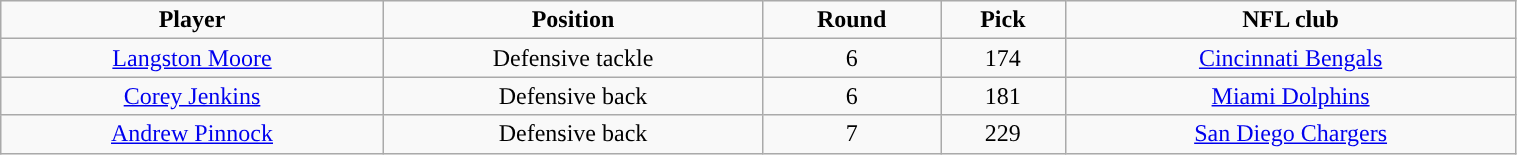<table class="wikitable" width="80%">
<tr align="center">
<td><strong>Player</strong></td>
<td><strong>Position</strong></td>
<td><strong>Round</strong></td>
<td><strong>Pick</strong></td>
<td><strong>NFL club</strong></td>
</tr>
<tr align="center" bgcolor="">
<td><a href='#'>Langston Moore</a></td>
<td>Defensive tackle</td>
<td>6</td>
<td>174</td>
<td><a href='#'>Cincinnati Bengals</a></td>
</tr>
<tr align="center" bgcolor="">
<td><a href='#'>Corey Jenkins</a></td>
<td>Defensive back</td>
<td>6</td>
<td>181</td>
<td><a href='#'>Miami Dolphins</a></td>
</tr>
<tr align="center" bgcolor="">
<td><a href='#'>Andrew Pinnock</a></td>
<td>Defensive back</td>
<td>7</td>
<td>229</td>
<td><a href='#'>San Diego Chargers</a></td>
</tr>
</table>
